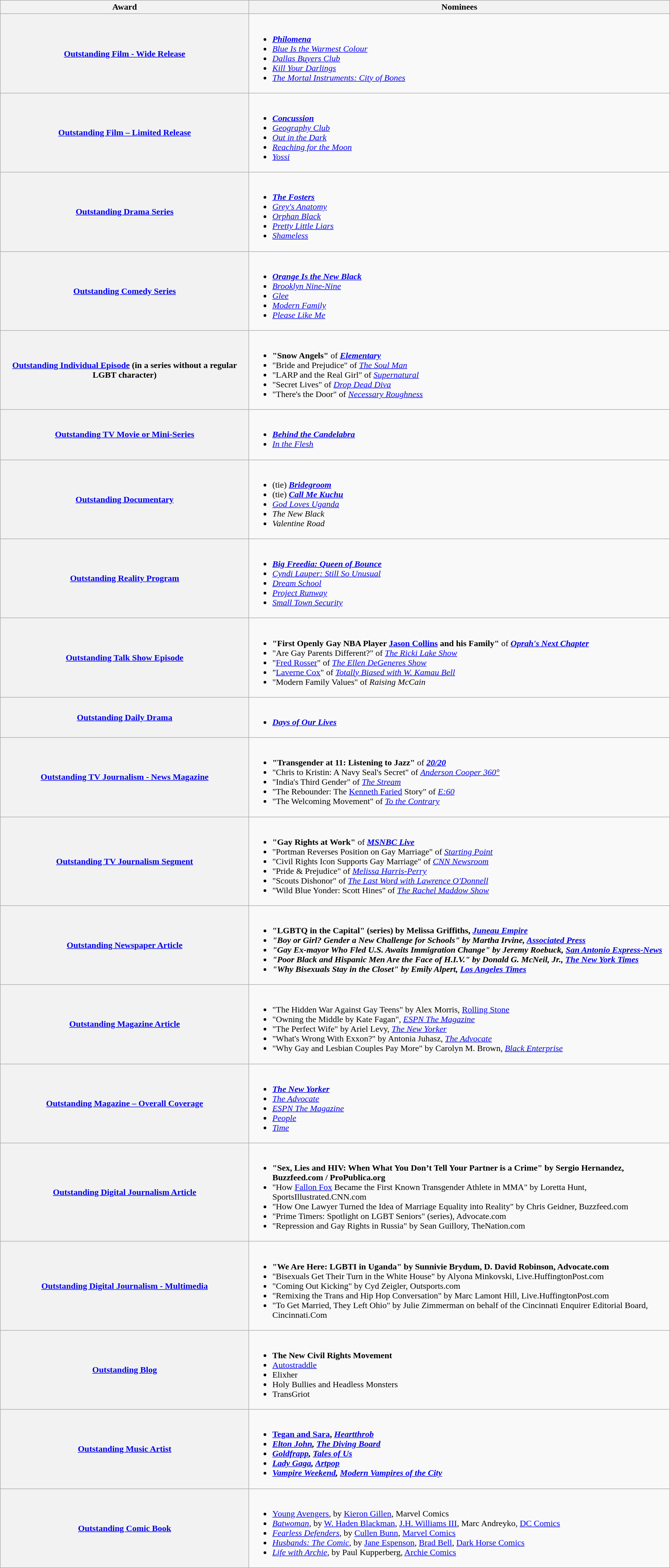<table class="wikitable sortable">
<tr>
<th>Award</th>
<th>Nominees</th>
</tr>
<tr>
<th scope="row"><a href='#'>Outstanding Film - Wide Release</a></th>
<td><br><ul><li><strong><em><a href='#'>Philomena</a></em></strong></li><li><em><a href='#'>Blue Is the Warmest Colour</a></em></li><li><em><a href='#'>Dallas Buyers Club</a></em></li><li><em><a href='#'>Kill Your Darlings</a></em></li><li><em><a href='#'>The Mortal Instruments: City of Bones</a></em></li></ul></td>
</tr>
<tr>
<th scope="row"><a href='#'>Outstanding Film – Limited Release</a></th>
<td><br><ul><li><strong><em><a href='#'>Concussion</a></em></strong></li><li><em><a href='#'>Geography Club</a></em></li><li><em><a href='#'>Out in the Dark</a></em></li><li><em><a href='#'>Reaching for the Moon</a></em></li><li><em><a href='#'>Yossi</a></em></li></ul></td>
</tr>
<tr>
<th scope="row"><a href='#'>Outstanding Drama Series</a></th>
<td><br><ul><li><strong><em><a href='#'>The Fosters</a></em></strong></li><li><em><a href='#'>Grey's Anatomy</a></em></li><li><em><a href='#'>Orphan Black</a></em></li><li><em><a href='#'>Pretty Little Liars</a></em></li><li><em><a href='#'>Shameless</a></em></li></ul></td>
</tr>
<tr>
<th scope="row"><a href='#'>Outstanding Comedy Series</a></th>
<td><br><ul><li><strong><em><a href='#'>Orange Is the New Black</a></em></strong></li><li><em><a href='#'>Brooklyn Nine-Nine</a></em></li><li><em><a href='#'>Glee</a></em></li><li><em><a href='#'>Modern Family</a></em></li><li><em><a href='#'>Please Like Me</a></em></li></ul></td>
</tr>
<tr>
<th scope="row"><a href='#'>Outstanding Individual Episode</a> (in a series without a regular LGBT character)</th>
<td><br><ul><li><strong>"Snow Angels"</strong> of <strong><em><a href='#'>Elementary</a></em></strong></li><li>"Bride and Prejudice" of <em><a href='#'>The Soul Man</a></em></li><li>"LARP and the Real Girl" of <em><a href='#'>Supernatural</a></em></li><li>"Secret Lives" of <em><a href='#'>Drop Dead Diva</a></em></li><li>"There's the Door" of <em><a href='#'>Necessary Roughness</a></em></li></ul></td>
</tr>
<tr>
<th scope="row"><a href='#'>Outstanding TV Movie or Mini-Series</a></th>
<td><br><ul><li><strong><em><a href='#'>Behind the Candelabra</a></em></strong></li><li><em><a href='#'>In the Flesh</a></em></li></ul></td>
</tr>
<tr>
<th scope="row"><a href='#'>Outstanding Documentary</a></th>
<td><br><ul><li>(tie) <strong><em><a href='#'>Bridegroom</a></em></strong></li><li>(tie) <strong><em><a href='#'>Call Me Kuchu</a></em></strong></li><li><em><a href='#'>God Loves Uganda</a></em></li><li><em>The New Black</em></li><li><em>Valentine Road</em></li></ul></td>
</tr>
<tr>
<th scope="row"><a href='#'>Outstanding Reality Program</a></th>
<td><br><ul><li><strong><em><a href='#'>Big Freedia: Queen of Bounce</a></em></strong></li><li><em><a href='#'>Cyndi Lauper: Still So Unusual</a></em></li><li><em><a href='#'>Dream School</a></em></li><li><em><a href='#'>Project Runway</a></em></li><li><em><a href='#'>Small Town Security</a></em></li></ul></td>
</tr>
<tr>
<th scope="row"><a href='#'>Outstanding Talk Show Episode</a></th>
<td><br><ul><li><strong>"First Openly Gay NBA Player <a href='#'>Jason Collins</a> and his Family"</strong> of <strong><em><a href='#'>Oprah's Next Chapter</a></em></strong></li><li>"Are Gay Parents Different?" of <em><a href='#'>The Ricki Lake Show</a></em></li><li>"<a href='#'>Fred Rosser</a>" of <em><a href='#'>The Ellen DeGeneres Show</a></em></li><li>"<a href='#'>Laverne Cox</a>" of <em><a href='#'>Totally Biased with W. Kamau Bell</a></em></li><li>"Modern Family Values" of <em>Raising McCain</em></li></ul></td>
</tr>
<tr>
<th scope="row"><a href='#'>Outstanding Daily Drama</a></th>
<td><br><ul><li><strong><em><a href='#'>Days of Our Lives</a></em></strong></li></ul></td>
</tr>
<tr>
<th scope="row"><a href='#'>Outstanding TV Journalism - News Magazine</a></th>
<td><br><ul><li><strong>"Transgender at 11: Listening to Jazz"</strong> of <strong><em><a href='#'>20/20</a></em></strong></li><li>"Chris to Kristin: A Navy Seal's Secret" of <em><a href='#'>Anderson Cooper 360°</a></em></li><li>"India's Third Gender" of <em><a href='#'>The Stream</a></em></li><li>"The Rebounder: The <a href='#'>Kenneth Faried</a> Story" of <em><a href='#'>E:60</a></em></li><li>"The Welcoming Movement" of <em><a href='#'>To the Contrary</a></em></li></ul></td>
</tr>
<tr>
<th scope="row"><a href='#'>Outstanding TV Journalism Segment</a></th>
<td><br><ul><li><strong>"Gay Rights at Work"</strong> of <strong><em><a href='#'>MSNBC Live</a></em></strong></li><li>"Portman Reverses Position on Gay Marriage" of <em><a href='#'>Starting Point</a></em></li><li>"Civil Rights Icon Supports Gay Marriage" of <em><a href='#'>CNN Newsroom</a></em></li><li>"Pride & Prejudice" of  <em><a href='#'>Melissa Harris-Perry</a></em></li><li>"Scouts Dishonor" of <em><a href='#'>The Last Word with Lawrence O'Donnell</a></em></li><li>"Wild Blue Yonder: Scott Hines" of <em><a href='#'>The Rachel Maddow Show</a></em></li></ul></td>
</tr>
<tr>
<th scope="row"><a href='#'>Outstanding Newspaper Article</a></th>
<td><br><ul><li><strong>"LGBTQ in the Capital" (series) by Melissa Griffiths, <em><a href='#'>Juneau Empire</a><strong><em></li><li>"Boy or Girl? Gender a New Challenge for Schools" by Martha Irvine, <a href='#'>Associated Press</a></li><li>"Gay Ex-mayor Who Fled U.S. Awaits Immigration Change" by Jeremy Roebuck, </em><a href='#'>San Antonio Express-News</a><em></li><li>"Poor Black and Hispanic Men Are the Face of H.I.V." by Donald G. McNeil, Jr., </em><a href='#'>The New York Times</a><em></li><li>"Why Bisexuals Stay in the Closet" by Emily Alpert, </em><a href='#'>Los Angeles Times</a><em></li></ul></td>
</tr>
<tr>
<th scope="row"><a href='#'>Outstanding Magazine Article</a></th>
<td><br><ul><li></strong>"The Hidden War Against Gay Teens" by Alex Morris, </em><a href='#'>Rolling Stone</a></em></strong></li><li>"Owning the Middle by Kate Fagan", <em><a href='#'>ESPN The Magazine</a></em></li><li>"The Perfect Wife" by Ariel Levy, <em><a href='#'>The New Yorker</a></em></li><li>"What's Wrong With Exxon?" by Antonia Juhasz, <em><a href='#'>The Advocate</a></em></li><li>"Why Gay and Lesbian Couples Pay More" by Carolyn M. Brown, <em><a href='#'>Black Enterprise</a></em></li></ul></td>
</tr>
<tr>
<th scope="row"><a href='#'>Outstanding Magazine – Overall Coverage</a></th>
<td><br><ul><li><strong><em><a href='#'>The New Yorker</a></em></strong></li><li><em><a href='#'>The Advocate</a></em></li><li><em><a href='#'>ESPN The Magazine</a></em></li><li><em><a href='#'>People</a></em></li><li><em><a href='#'>Time</a></em></li></ul></td>
</tr>
<tr>
<th scope="row"><a href='#'>Outstanding Digital Journalism Article</a></th>
<td><br><ul><li><strong>"Sex, Lies and HIV: When What You Don’t Tell Your Partner is a Crime" by Sergio Hernandez, Buzzfeed.com / ProPublica.org</strong></li><li>"How <a href='#'>Fallon Fox</a> Became the First Known Transgender Athlete in MMA" by Loretta Hunt, SportsIllustrated.CNN.com</li><li>"How One Lawyer Turned the Idea of Marriage Equality into Reality" by Chris Geidner, Buzzfeed.com</li><li>"Prime Timers: Spotlight on LGBT Seniors" (series), Advocate.com</li><li>"Repression and Gay Rights in Russia" by Sean Guillory, TheNation.com</li></ul></td>
</tr>
<tr>
<th scope="row"><a href='#'>Outstanding Digital Journalism - Multimedia</a></th>
<td><br><ul><li><strong>"We Are Here: LGBTI in Uganda" by Sunnivie Brydum, D. David Robinson, Advocate.com</strong></li><li>"Bisexuals Get Their Turn in the White House" by Alyona Minkovski, Live.HuffingtonPost.com</li><li>"Coming Out Kicking" by Cyd Zeigler, Outsports.com</li><li>"Remixing the Trans and Hip Hop Conversation" by Marc Lamont Hill, Live.HuffingtonPost.com</li><li>"To Get Married, They Left Ohio" by Julie Zimmerman on behalf of the Cincinnati Enquirer Editorial Board, Cincinnati.Com</li></ul></td>
</tr>
<tr>
<th scope="row"><a href='#'>Outstanding Blog</a></th>
<td><br><ul><li><strong>The New Civil Rights Movement</strong></li><li><a href='#'>Autostraddle</a></li><li>Elixher</li><li>Holy Bullies and Headless Monsters</li><li>TransGriot</li></ul></td>
</tr>
<tr>
<th scope="row"><a href='#'>Outstanding Music Artist</a></th>
<td><br><ul><li><strong><a href='#'>Tegan and Sara</a>, <em><a href='#'>Heartthrob</a><strong><em></li><li><a href='#'>Elton John</a>, </em><a href='#'>The Diving Board</a><em></li><li><a href='#'>Goldfrapp</a>, </em><a href='#'>Tales of Us</a><em></li><li><a href='#'>Lady Gaga</a>, </em><a href='#'>Artpop</a><em></li><li><a href='#'>Vampire Weekend</a>, </em><a href='#'>Modern Vampires of the City</a><em></li></ul></td>
</tr>
<tr>
<th scope="row"><a href='#'>Outstanding Comic Book</a></th>
<td><br><ul><li></em></strong><a href='#'>Young Avengers</a></em>, by <a href='#'>Kieron Gillen</a>, Marvel Comics</strong></li><li><em><a href='#'>Batwoman</a></em>, by <a href='#'>W. Haden Blackman</a>, <a href='#'>J.H. Williams III</a>, Marc Andreyko, <a href='#'>DC Comics</a></li><li><em><a href='#'>Fearless Defenders</a></em>, by <a href='#'>Cullen Bunn</a>, <a href='#'>Marvel Comics</a></li><li><em><a href='#'>Husbands: The Comic</a></em>, by <a href='#'>Jane Espenson</a>, <a href='#'>Brad Bell</a>, <a href='#'>Dark Horse Comics</a></li><li><em><a href='#'>Life with Archie</a></em>, by Paul Kupperberg, <a href='#'>Archie Comics</a></li></ul></td>
</tr>
</table>
